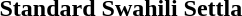<table>
<tr>
<th>Standard Swahili</th>
<th>Settla</th>
</tr>
<tr>
<td></td>
<td></td>
</tr>
<tr>
<td></td>
<td><br>
</td>
</tr>
</table>
